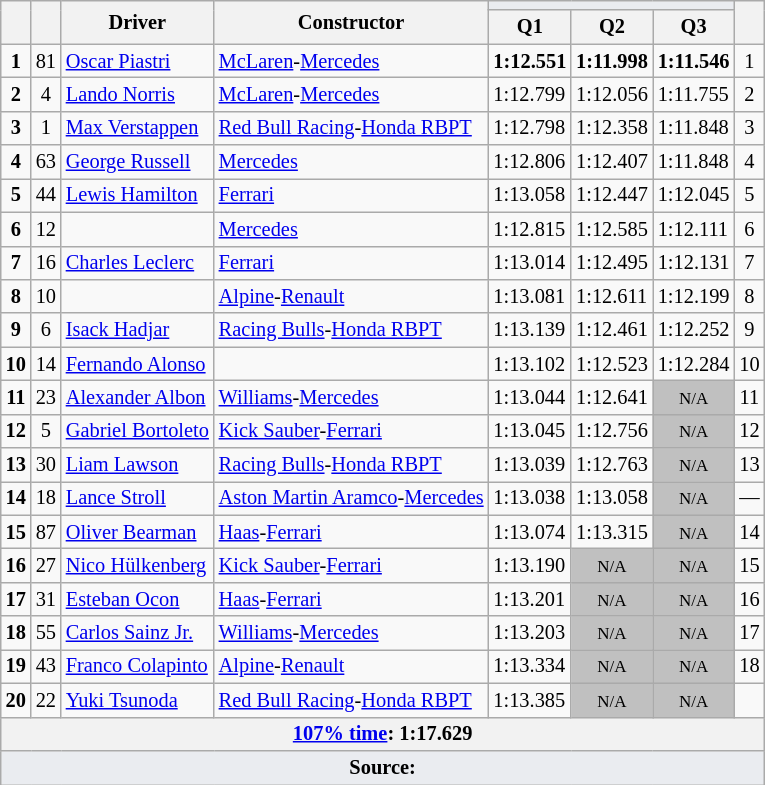<table class="wikitable sortable" style="font-size: 85%;">
<tr>
<th rowspan="2"></th>
<th rowspan="2"></th>
<th rowspan="2">Driver</th>
<th rowspan="2">Constructor</th>
<th colspan="3" style="background:#eaecf0; text-align:center;"></th>
<th rowspan="2"></th>
</tr>
<tr>
<th scope="col">Q1</th>
<th scope="col">Q2</th>
<th scope="col">Q3</th>
</tr>
<tr>
<td align="center"><strong>1</strong></td>
<td align="center">81</td>
<td> <a href='#'>Oscar Piastri</a></td>
<td><a href='#'>McLaren</a>-<a href='#'>Mercedes</a></td>
<td><strong>1:12.551</strong></td>
<td><strong>1:11.998</strong></td>
<td><strong>1:11.546</strong></td>
<td align="center">1</td>
</tr>
<tr>
<td align="center"><strong>2</strong></td>
<td align="center">4</td>
<td> <a href='#'>Lando Norris</a></td>
<td><a href='#'>McLaren</a>-<a href='#'>Mercedes</a></td>
<td>1:12.799</td>
<td>1:12.056</td>
<td>1:11.755</td>
<td align="center">2</td>
</tr>
<tr>
<td align="center"><strong>3</strong></td>
<td align="center">1</td>
<td> <a href='#'>Max Verstappen</a></td>
<td><a href='#'>Red Bull Racing</a>-<a href='#'>Honda RBPT</a></td>
<td>1:12.798</td>
<td>1:12.358</td>
<td>1:11.848</td>
<td align="center">3</td>
</tr>
<tr>
<td align="center"><strong>4</strong></td>
<td align="center">63</td>
<td> <a href='#'>George Russell</a></td>
<td><a href='#'>Mercedes</a></td>
<td>1:12.806</td>
<td>1:12.407</td>
<td>1:11.848</td>
<td align="center">4</td>
</tr>
<tr>
<td align="center"><strong>5</strong></td>
<td align="center">44</td>
<td> <a href='#'>Lewis Hamilton</a></td>
<td><a href='#'>Ferrari</a></td>
<td>1:13.058</td>
<td>1:12.447</td>
<td>1:12.045</td>
<td align="center">5</td>
</tr>
<tr>
<td align="center"><strong>6</strong></td>
<td align="center">12</td>
<td></td>
<td><a href='#'>Mercedes</a></td>
<td>1:12.815</td>
<td>1:12.585</td>
<td>1:12.111</td>
<td align="center">6</td>
</tr>
<tr>
<td align="center"><strong>7</strong></td>
<td align="center">16</td>
<td> <a href='#'>Charles Leclerc</a></td>
<td><a href='#'>Ferrari</a></td>
<td>1:13.014</td>
<td>1:12.495</td>
<td>1:12.131</td>
<td align="center">7</td>
</tr>
<tr>
<td align="center"><strong>8</strong></td>
<td align="center">10</td>
<td></td>
<td><a href='#'>Alpine</a>-<a href='#'>Renault</a></td>
<td>1:13.081</td>
<td>1:12.611</td>
<td>1:12.199</td>
<td align="center">8</td>
</tr>
<tr>
<td align="center"><strong>9</strong></td>
<td align="center">6</td>
<td> <a href='#'>Isack Hadjar</a></td>
<td><a href='#'>Racing Bulls</a>-<a href='#'>Honda RBPT</a></td>
<td>1:13.139</td>
<td>1:12.461</td>
<td>1:12.252</td>
<td align="center">9</td>
</tr>
<tr>
<td align="center"><strong>10</strong></td>
<td align="center">14</td>
<td> <a href='#'>Fernando Alonso</a></td>
<td></td>
<td>1:13.102</td>
<td>1:12.523</td>
<td>1:12.284</td>
<td align="center">10</td>
</tr>
<tr>
<td align="center"><strong>11</strong></td>
<td align="center">23</td>
<td> <a href='#'>Alexander Albon</a></td>
<td><a href='#'>Williams</a>-<a href='#'>Mercedes</a></td>
<td>1:13.044</td>
<td>1:12.641</td>
<td align="center" style="background: silver" data-sort-value="11"><small>N/A</small></td>
<td align="center">11</td>
</tr>
<tr>
<td align="center"><strong>12</strong></td>
<td align="center">5</td>
<td> <a href='#'>Gabriel Bortoleto</a></td>
<td><a href='#'>Kick Sauber</a>-<a href='#'>Ferrari</a></td>
<td>1:13.045</td>
<td>1:12.756</td>
<td align="center" style="background: silver" data-sort-value="12"><small>N/A</small></td>
<td align="center">12</td>
</tr>
<tr>
<td align="center"><strong>13</strong></td>
<td align="center">30</td>
<td> <a href='#'>Liam Lawson</a></td>
<td><a href='#'>Racing Bulls</a>-<a href='#'>Honda RBPT</a></td>
<td>1:13.039</td>
<td>1:12.763</td>
<td align="center" style="background: silver" data-sort-value="13"><small>N/A</small></td>
<td align="center">13</td>
</tr>
<tr>
<td align="center"><strong>14</strong></td>
<td align="center">18</td>
<td> <a href='#'>Lance Stroll</a></td>
<td><a href='#'>Aston Martin Aramco</a>-<a href='#'>Mercedes</a></td>
<td>1:13.038</td>
<td>1:13.058</td>
<td align="center" style="background: silver" data-sort-value="14"><small>N/A</small></td>
<td data-sort-value="20" align="center">—</td>
</tr>
<tr>
<td align="center"><strong>15</strong></td>
<td align="center">87</td>
<td> <a href='#'>Oliver Bearman</a></td>
<td><a href='#'>Haas</a>-<a href='#'>Ferrari</a></td>
<td>1:13.074</td>
<td>1:13.315</td>
<td align="center" style="background: silver" data-sort-value="15"><small>N/A</small></td>
<td align="center">14</td>
</tr>
<tr>
<td align="center"><strong>16</strong></td>
<td align="center">27</td>
<td> <a href='#'>Nico Hülkenberg</a></td>
<td><a href='#'>Kick Sauber</a>-<a href='#'>Ferrari</a></td>
<td>1:13.190</td>
<td align="center" style="background: silver" data-sort-value="16"><small>N/A</small></td>
<td align="center" style="background: silver" data-sort-value="16"><small>N/A</small></td>
<td align="center">15</td>
</tr>
<tr>
<td align="center"><strong>17</strong></td>
<td align="center">31</td>
<td> <a href='#'>Esteban Ocon</a></td>
<td><a href='#'>Haas</a>-<a href='#'>Ferrari</a></td>
<td>1:13.201</td>
<td align="center" style="background: silver" data-sort-value="17"><small>N/A</small></td>
<td align="center" style="background: silver" data-sort-value="17"><small>N/A</small></td>
<td align="center">16</td>
</tr>
<tr>
<td align="center"><strong>18</strong></td>
<td align="center">55</td>
<td> <a href='#'>Carlos Sainz Jr.</a></td>
<td><a href='#'>Williams</a>-<a href='#'>Mercedes</a></td>
<td>1:13.203</td>
<td align="center" style="background: silver" data-sort-value="18"><small>N/A</small></td>
<td align="center" style="background: silver" data-sort-value="18"><small>N/A</small></td>
<td align="center">17</td>
</tr>
<tr>
<td align="center"><strong>19</strong></td>
<td align="center">43</td>
<td> <a href='#'>Franco Colapinto</a></td>
<td><a href='#'>Alpine</a>-<a href='#'>Renault</a></td>
<td>1:13.334</td>
<td align="center" style="background: silver" data-sort-value="19"><small>N/A</small></td>
<td align="center" style="background: silver" data-sort-value="19"><small>N/A</small></td>
<td align="center">18</td>
</tr>
<tr>
<td align="center" scope="row" data-sort-value="20"><strong>20</strong></td>
<td align="center">22</td>
<td> <a href='#'>Yuki Tsunoda</a></td>
<td><a href='#'>Red Bull Racing</a>-<a href='#'>Honda RBPT</a></td>
<td data-sort-value="20">1:13.385</td>
<td align="center" style="background: silver" data-sort-value="20"><small>N/A</small></td>
<td align="center" style="background: silver" data-sort-value="20"><small>N/A</small></td>
<td data-sort-value="19" align="center"></td>
</tr>
<tr>
<th colspan="8"><a href='#'>107% time</a>: 1:17.629</th>
</tr>
<tr class="sortbottom">
<td colspan="8" style="background-color:#eaecf0;text-align:center"><strong>Source:</strong></td>
</tr>
</table>
